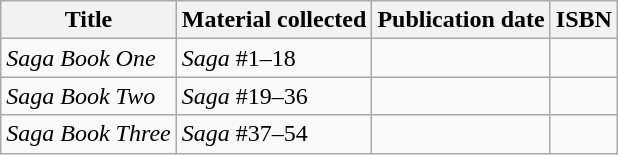<table class="wikitable">
<tr>
<th scope="col">Title</th>
<th scope="col">Material collected</th>
<th scope="col">Publication date</th>
<th scope="col">ISBN</th>
</tr>
<tr>
<td><em>Saga Book One</em></td>
<td><em>Saga</em> #1–18</td>
<td></td>
<td></td>
</tr>
<tr>
<td><em>Saga Book Two</em></td>
<td><em>Saga</em> #19–36</td>
<td></td>
<td></td>
</tr>
<tr>
<td><em>Saga Book Three</em></td>
<td><em>Saga</em> #37–54</td>
<td></td>
<td></td>
</tr>
</table>
